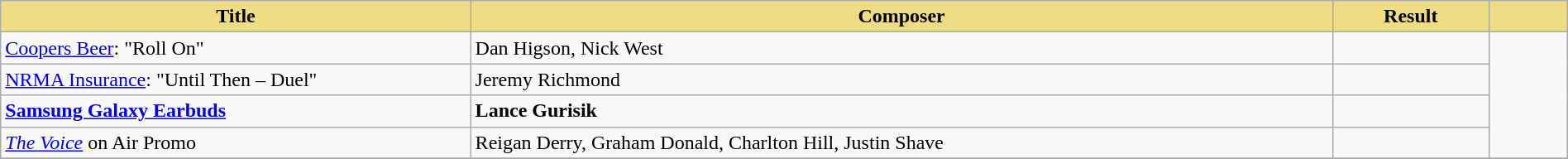<table class="wikitable" width=100%>
<tr>
<th style="width:30%;background:#EEDD82;">Title</th>
<th style="width:55%;background:#EEDD82;">Composer</th>
<th style="width:10%;background:#EEDD82;">Result</th>
<th style="width:5%;background:#EEDD82;"></th>
</tr>
<tr>
<td><a href='#'>Coopers Beer</a>: "Roll On"</td>
<td>Dan Higson, Nick West</td>
<td></td>
<td rowspan="4"><br></td>
</tr>
<tr>
<td><a href='#'>NRMA Insurance</a>: "Until Then – Duel"</td>
<td>Jeremy Richmond</td>
<td></td>
</tr>
<tr>
<td><strong><a href='#'>Samsung Galaxy Earbuds</a></strong></td>
<td><strong>Lance Gurisik</strong></td>
<td></td>
</tr>
<tr>
<td><em><a href='#'>The Voice</a></em> on Air Promo</td>
<td>Reigan Derry, Graham Donald, Charlton Hill, Justin Shave</td>
<td></td>
</tr>
<tr>
</tr>
</table>
